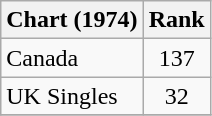<table class="wikitable">
<tr>
<th>Chart (1974)</th>
<th style="text-align:center;">Rank</th>
</tr>
<tr>
<td>Canada</td>
<td style="text-align:center;">137</td>
</tr>
<tr>
<td>UK Singles</td>
<td style="text-align:center;">32</td>
</tr>
<tr>
</tr>
</table>
